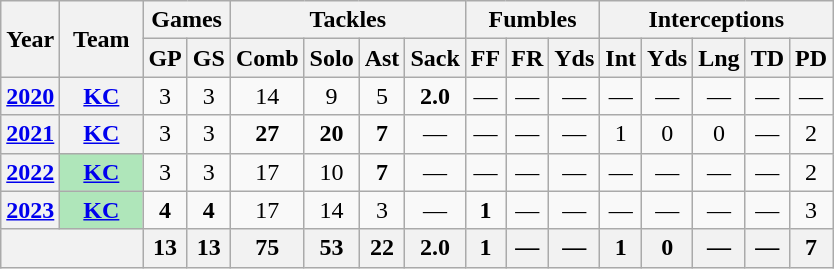<table class=wikitable style="text-align:center;">
<tr>
<th rowspan="2">Year</th>
<th rowspan="2">Team</th>
<th colspan="2">Games</th>
<th colspan="4">Tackles</th>
<th colspan="3">Fumbles</th>
<th colspan="5">Interceptions</th>
</tr>
<tr>
<th>GP</th>
<th>GS</th>
<th>Comb</th>
<th>Solo</th>
<th>Ast</th>
<th>Sack</th>
<th>FF</th>
<th>FR</th>
<th>Yds</th>
<th>Int</th>
<th>Yds</th>
<th>Lng</th>
<th>TD</th>
<th>PD</th>
</tr>
<tr>
<th><a href='#'>2020</a></th>
<th><a href='#'>KC</a></th>
<td>3</td>
<td>3</td>
<td>14</td>
<td>9</td>
<td>5</td>
<td><strong>2.0</strong></td>
<td>—</td>
<td>—</td>
<td>—</td>
<td>—</td>
<td>—</td>
<td>—</td>
<td>—</td>
<td>—</td>
</tr>
<tr>
<th><a href='#'>2021</a></th>
<th><a href='#'>KC</a></th>
<td>3</td>
<td>3</td>
<td><strong>27</strong></td>
<td><strong>20</strong></td>
<td><strong>7</strong></td>
<td>—</td>
<td>—</td>
<td>—</td>
<td>—</td>
<td>1</td>
<td>0</td>
<td>0</td>
<td>—</td>
<td>2</td>
</tr>
<tr>
<th><a href='#'>2022</a></th>
<th style="background:#afe6ba; width:3em;"><a href='#'>KC</a></th>
<td>3</td>
<td>3</td>
<td>17</td>
<td>10</td>
<td><strong>7</strong></td>
<td>—</td>
<td>—</td>
<td>—</td>
<td>—</td>
<td>—</td>
<td>—</td>
<td>—</td>
<td>—</td>
<td>2</td>
</tr>
<tr>
<th><a href='#'>2023</a></th>
<th style="background:#afe6ba; width:3em;"><a href='#'>KC</a></th>
<td><strong>4</strong></td>
<td><strong>4</strong></td>
<td>17</td>
<td>14</td>
<td>3</td>
<td>—</td>
<td><strong>1</strong></td>
<td>—</td>
<td>—</td>
<td>—</td>
<td>—</td>
<td>—</td>
<td>—</td>
<td>3</td>
</tr>
<tr>
<th colspan="2"></th>
<th>13</th>
<th>13</th>
<th>75</th>
<th>53</th>
<th>22</th>
<th>2.0</th>
<th>1</th>
<th>—</th>
<th>—</th>
<th>1</th>
<th>0</th>
<th>—</th>
<th>—</th>
<th>7</th>
</tr>
</table>
